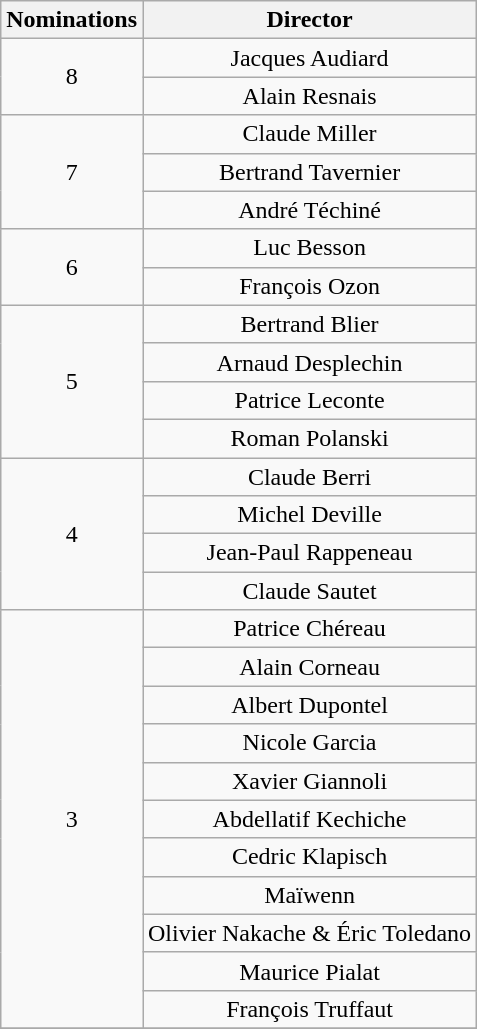<table class="wikitable" style="text-align: center">
<tr>
<th scope="col" width="55">Nominations</th>
<th scope="col" align="center">Director</th>
</tr>
<tr>
<td rowspan=2 style="text-align:center">8</td>
<td>Jacques Audiard</td>
</tr>
<tr>
<td>Alain Resnais</td>
</tr>
<tr>
<td rowspan=3 style="text-style="text-align:center">7</td>
<td>Claude Miller</td>
</tr>
<tr>
<td>Bertrand Tavernier</td>
</tr>
<tr>
<td>André Téchiné</td>
</tr>
<tr>
<td rowspan=2 style="text-align:center">6</td>
<td>Luc Besson</td>
</tr>
<tr>
<td>François Ozon</td>
</tr>
<tr>
<td rowspan=4 style="text-align:center">5</td>
<td>Bertrand Blier</td>
</tr>
<tr>
<td>Arnaud Desplechin</td>
</tr>
<tr>
<td>Patrice Leconte</td>
</tr>
<tr>
<td>Roman Polanski</td>
</tr>
<tr>
<td rowspan=4 style="text-align:center">4</td>
<td>Claude Berri</td>
</tr>
<tr>
<td>Michel Deville</td>
</tr>
<tr>
<td>Jean-Paul Rappeneau</td>
</tr>
<tr>
<td>Claude Sautet</td>
</tr>
<tr>
<td rowspan=11 style="text-align:center">3</td>
<td>Patrice Chéreau</td>
</tr>
<tr>
<td>Alain Corneau</td>
</tr>
<tr>
<td>Albert Dupontel</td>
</tr>
<tr>
<td>Nicole Garcia</td>
</tr>
<tr>
<td>Xavier Giannoli</td>
</tr>
<tr>
<td>Abdellatif Kechiche</td>
</tr>
<tr>
<td>Cedric Klapisch</td>
</tr>
<tr>
<td>Maïwenn</td>
</tr>
<tr>
<td>Olivier Nakache & Éric Toledano</td>
</tr>
<tr>
<td>Maurice Pialat</td>
</tr>
<tr>
<td>François Truffaut</td>
</tr>
<tr>
</tr>
</table>
